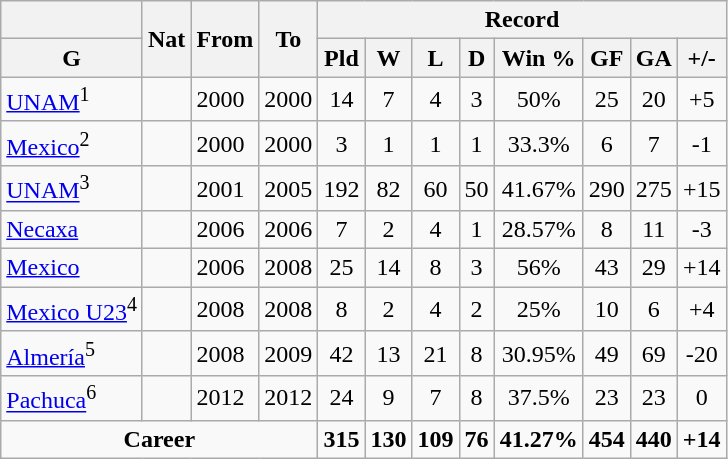<table class="wikitable" style="text-align: center">
<tr>
<th></th>
<th rowspan=2>Nat</th>
<th rowspan=2>From</th>
<th rowspan=2>To</th>
<th colspan=8>Record</th>
</tr>
<tr>
<th>G</th>
<th>Pld</th>
<th>W</th>
<th>L</th>
<th>D</th>
<th>Win %</th>
<th>GF</th>
<th>GA</th>
<th>+/-</th>
</tr>
<tr>
<td align=left><a href='#'>UNAM</a><sup>1</sup></td>
<td></td>
<td align=left>2000</td>
<td align=left>2000</td>
<td>14</td>
<td>7</td>
<td>4</td>
<td>3</td>
<td>50%</td>
<td>25</td>
<td>20</td>
<td>+5</td>
</tr>
<tr>
<td align=left><a href='#'>Mexico</a><sup>2</sup></td>
<td></td>
<td align=left>2000</td>
<td align=left>2000</td>
<td>3</td>
<td>1</td>
<td>1</td>
<td>1</td>
<td>33.3%</td>
<td>6</td>
<td>7</td>
<td>-1</td>
</tr>
<tr>
<td align=left><a href='#'>UNAM</a><sup>3</sup></td>
<td></td>
<td align=left>2001</td>
<td align=left>2005</td>
<td>192</td>
<td>82</td>
<td>60</td>
<td>50</td>
<td>41.67%</td>
<td>290</td>
<td>275</td>
<td>+15</td>
</tr>
<tr>
<td align=left><a href='#'>Necaxa</a></td>
<td></td>
<td align=left>2006</td>
<td align=left>2006</td>
<td>7</td>
<td>2</td>
<td>4</td>
<td>1</td>
<td>28.57%</td>
<td>8</td>
<td>11</td>
<td>-3</td>
</tr>
<tr>
<td align=left><a href='#'>Mexico</a></td>
<td></td>
<td align=left>2006</td>
<td align=left>2008</td>
<td>25</td>
<td>14</td>
<td>8</td>
<td>3</td>
<td>56%</td>
<td>43</td>
<td>29</td>
<td>+14</td>
</tr>
<tr>
<td align=left><a href='#'>Mexico U23</a><sup>4</sup></td>
<td></td>
<td align=left>2008</td>
<td align=left>2008</td>
<td>8</td>
<td>2</td>
<td>4</td>
<td>2</td>
<td>25%</td>
<td>10</td>
<td>6</td>
<td>+4</td>
</tr>
<tr>
<td align=left><a href='#'>Almería</a><sup>5</sup></td>
<td></td>
<td align=left>2008</td>
<td align=left>2009</td>
<td>42</td>
<td>13</td>
<td>21</td>
<td>8</td>
<td>30.95%</td>
<td>49</td>
<td>69</td>
<td>-20</td>
</tr>
<tr>
<td align=left><a href='#'>Pachuca</a><sup>6</sup></td>
<td></td>
<td align=left>2012</td>
<td align=left>2012</td>
<td>24</td>
<td>9</td>
<td>7</td>
<td>8</td>
<td>37.5%</td>
<td>23</td>
<td>23</td>
<td>0</td>
</tr>
<tr>
<td colspan=4><strong>Career</strong></td>
<td><strong>315</strong></td>
<td><strong>130</strong></td>
<td><strong>109</strong></td>
<td><strong>76</strong></td>
<td><strong>41.27%</strong></td>
<td><strong>454</strong></td>
<td><strong>440</strong></td>
<td><strong>+14</strong></td>
</tr>
</table>
